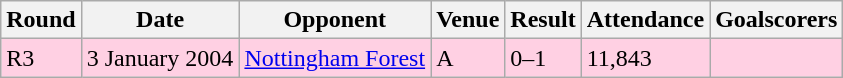<table class="wikitable">
<tr>
<th>Round</th>
<th>Date</th>
<th>Opponent</th>
<th>Venue</th>
<th>Result</th>
<th>Attendance</th>
<th>Goalscorers</th>
</tr>
<tr style="background-color: #ffd0e3;">
<td>R3</td>
<td>3 January 2004</td>
<td><a href='#'>Nottingham Forest</a></td>
<td>A</td>
<td>0–1</td>
<td>11,843</td>
<td></td>
</tr>
</table>
